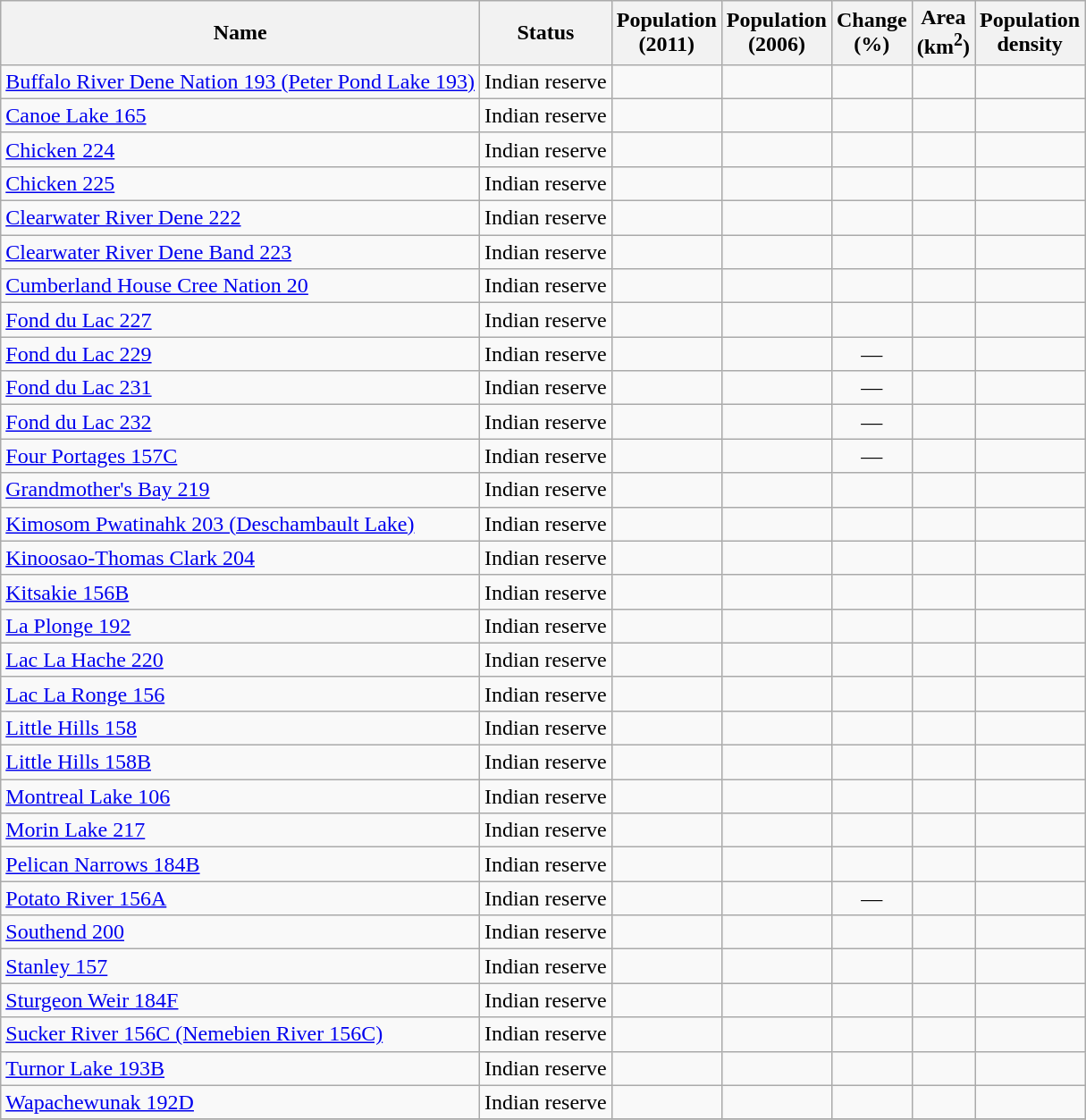<table class="wikitable sortable">
<tr>
<th>Name</th>
<th>Status</th>
<th>Population<br>(2011)</th>
<th>Population<br>(2006)</th>
<th>Change<br>(%)</th>
<th>Area<br>(km<sup>2</sup>)</th>
<th>Population<br>density</th>
</tr>
<tr>
<td><a href='#'>Buffalo River Dene Nation 193 (Peter Pond Lake 193)</a></td>
<td align=center>Indian reserve</td>
<td align=center></td>
<td align=center></td>
<td align=center></td>
<td align=center></td>
<td align=center></td>
</tr>
<tr>
<td><a href='#'>Canoe Lake 165</a></td>
<td align=center>Indian reserve</td>
<td align=center></td>
<td align=center></td>
<td align=center></td>
<td align=center></td>
<td align=center></td>
</tr>
<tr>
<td><a href='#'>Chicken 224</a></td>
<td align=center>Indian reserve</td>
<td align=center></td>
<td align=center></td>
<td align=center></td>
<td align=center></td>
<td align=center></td>
</tr>
<tr>
<td><a href='#'>Chicken 225</a></td>
<td align=center>Indian reserve</td>
<td align=center></td>
<td align=center></td>
<td align=center></td>
<td align=center></td>
<td align=center></td>
</tr>
<tr>
<td><a href='#'>Clearwater River Dene 222</a></td>
<td align=center>Indian reserve</td>
<td align=center></td>
<td align=center></td>
<td align=center></td>
<td align=center></td>
<td align=center></td>
</tr>
<tr>
<td><a href='#'>Clearwater River Dene Band 223</a></td>
<td align=center>Indian reserve</td>
<td align=center></td>
<td align=center></td>
<td align=center></td>
<td align=center></td>
<td align=center></td>
</tr>
<tr>
<td><a href='#'>Cumberland House Cree Nation 20</a></td>
<td align=center>Indian reserve</td>
<td align=center></td>
<td align=center></td>
<td align=center></td>
<td align=center></td>
<td align=center></td>
</tr>
<tr>
<td><a href='#'>Fond du Lac 227</a></td>
<td align=center>Indian reserve</td>
<td align=center></td>
<td align=center></td>
<td align=center></td>
<td align=center></td>
<td align=center></td>
</tr>
<tr>
<td><a href='#'>Fond du Lac 229</a></td>
<td align=center>Indian reserve</td>
<td align=center></td>
<td align=center></td>
<td align=center>—</td>
<td align=center></td>
<td align=center></td>
</tr>
<tr>
<td><a href='#'>Fond du Lac 231</a></td>
<td align=center>Indian reserve</td>
<td align=center></td>
<td align=center></td>
<td align=center>—</td>
<td align=center></td>
<td align=center></td>
</tr>
<tr>
<td><a href='#'>Fond du Lac 232</a></td>
<td align=center>Indian reserve</td>
<td align=center></td>
<td align=center></td>
<td align=center>—</td>
<td align=center></td>
<td align=center></td>
</tr>
<tr>
<td><a href='#'>Four Portages 157C</a></td>
<td align=center>Indian reserve</td>
<td align=center></td>
<td align=center></td>
<td align=center>—</td>
<td align=center></td>
<td align=center></td>
</tr>
<tr>
<td><a href='#'>Grandmother's Bay 219</a></td>
<td align=center>Indian reserve</td>
<td align=center></td>
<td align=center></td>
<td align=center></td>
<td align=center></td>
<td align=center></td>
</tr>
<tr>
<td><a href='#'>Kimosom Pwatinahk 203 (Deschambault Lake)</a></td>
<td align=center>Indian reserve</td>
<td align=center></td>
<td align=center></td>
<td align=center></td>
<td align=center></td>
<td align=center></td>
</tr>
<tr>
<td><a href='#'>Kinoosao-Thomas Clark 204</a></td>
<td align=center>Indian reserve</td>
<td align=center></td>
<td align=center></td>
<td align=center></td>
<td align=center></td>
<td align=center></td>
</tr>
<tr>
<td><a href='#'>Kitsakie 156B</a></td>
<td align=center>Indian reserve</td>
<td align=center></td>
<td align=center></td>
<td align=center></td>
<td align=center></td>
<td align=center></td>
</tr>
<tr>
<td><a href='#'>La Plonge 192</a></td>
<td align=center>Indian reserve</td>
<td align=center></td>
<td align=center></td>
<td align=center></td>
<td align=center></td>
<td align=center></td>
</tr>
<tr>
<td><a href='#'>Lac La Hache 220</a></td>
<td align=center>Indian reserve</td>
<td align=center></td>
<td align=center></td>
<td align=center></td>
<td align=center></td>
<td align=center></td>
</tr>
<tr>
<td><a href='#'>Lac La Ronge 156</a></td>
<td align=center>Indian reserve</td>
<td align=center></td>
<td align=center></td>
<td align=center></td>
<td align=center></td>
<td align=center></td>
</tr>
<tr>
<td><a href='#'>Little Hills 158</a></td>
<td align=center>Indian reserve</td>
<td align=center></td>
<td align=center></td>
<td align=center></td>
<td align=center></td>
<td align=center></td>
</tr>
<tr>
<td><a href='#'>Little Hills 158B</a></td>
<td align=center>Indian reserve</td>
<td align=center></td>
<td align=center></td>
<td align=center></td>
<td align=center></td>
<td align=center></td>
</tr>
<tr>
<td><a href='#'>Montreal Lake 106</a></td>
<td align=center>Indian reserve</td>
<td align=center></td>
<td align=center></td>
<td align=center></td>
<td align=center></td>
<td align=center></td>
</tr>
<tr>
<td><a href='#'>Morin Lake 217</a></td>
<td align=center>Indian reserve</td>
<td align=center></td>
<td align=center></td>
<td align=center></td>
<td align=center></td>
<td align=center></td>
</tr>
<tr>
<td><a href='#'>Pelican Narrows 184B</a></td>
<td align=center>Indian reserve</td>
<td align=center></td>
<td align=center></td>
<td align=center></td>
<td align=center></td>
<td align=center></td>
</tr>
<tr>
<td><a href='#'>Potato River 156A</a></td>
<td align=center>Indian reserve</td>
<td align=center></td>
<td align=center></td>
<td align=center>—</td>
<td align=center></td>
<td align=center></td>
</tr>
<tr>
<td><a href='#'>Southend 200</a></td>
<td align=center>Indian reserve</td>
<td align=center></td>
<td align=center></td>
<td align=center></td>
<td align=center></td>
<td align=center></td>
</tr>
<tr>
<td><a href='#'>Stanley 157</a></td>
<td align=center>Indian reserve</td>
<td align=center></td>
<td align=center></td>
<td align=center></td>
<td align=center></td>
<td align=center></td>
</tr>
<tr>
<td><a href='#'>Sturgeon Weir 184F</a></td>
<td align=center>Indian reserve</td>
<td align=center></td>
<td align=center></td>
<td align=center></td>
<td align=center></td>
<td align=center></td>
</tr>
<tr>
<td><a href='#'>Sucker River 156C (Nemebien River 156C)</a></td>
<td align=center>Indian reserve</td>
<td align=center></td>
<td align=center></td>
<td align=center></td>
<td align=center></td>
<td align=center></td>
</tr>
<tr>
<td><a href='#'>Turnor Lake 193B</a></td>
<td align=center>Indian reserve</td>
<td align=center></td>
<td align=center></td>
<td align=center></td>
<td align=center></td>
<td align=center></td>
</tr>
<tr>
<td><a href='#'>Wapachewunak 192D</a></td>
<td align=center>Indian reserve</td>
<td align=center></td>
<td align=center></td>
<td align=center></td>
<td align=center></td>
<td align=center></td>
</tr>
<tr>
</tr>
</table>
